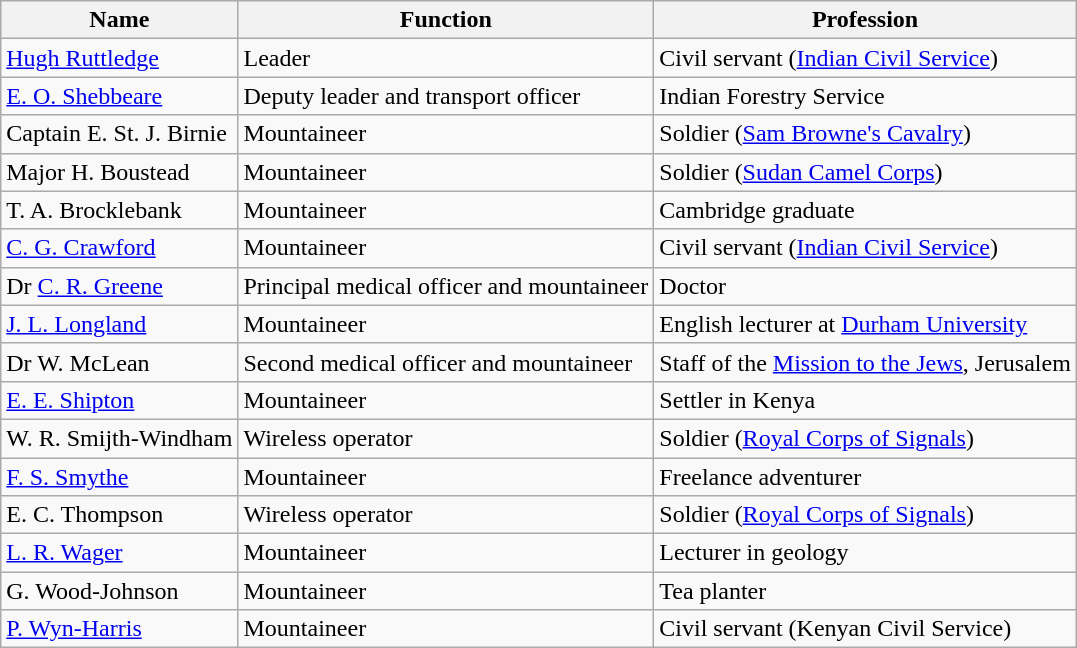<table class="wikitable">
<tr class="hintergrundfarbe6">
<th>Name</th>
<th>Function</th>
<th>Profession</th>
</tr>
<tr>
<td>  <a href='#'>Hugh Ruttledge</a></td>
<td>Leader</td>
<td>Civil servant (<a href='#'>Indian Civil Service</a>)</td>
</tr>
<tr>
<td>  <a href='#'>E. O. Shebbeare</a></td>
<td>Deputy leader and transport officer</td>
<td>Indian Forestry Service</td>
</tr>
<tr>
<td>  Captain E. St. J. Birnie</td>
<td>Mountaineer</td>
<td>Soldier (<a href='#'>Sam Browne's Cavalry</a>)</td>
</tr>
<tr>
<td> Major H. Boustead</td>
<td>Mountaineer</td>
<td>Soldier (<a href='#'>Sudan Camel Corps</a>)</td>
</tr>
<tr>
<td> T. A. Brocklebank</td>
<td>Mountaineer</td>
<td>Cambridge graduate</td>
</tr>
<tr>
<td>  <a href='#'>C. G. Crawford</a></td>
<td>Mountaineer</td>
<td>Civil servant (<a href='#'>Indian Civil Service</a>)</td>
</tr>
<tr>
<td> Dr <a href='#'>C. R. Greene</a></td>
<td>Principal medical officer and mountaineer</td>
<td>Doctor</td>
</tr>
<tr>
<td> <a href='#'>J. L. Longland</a></td>
<td>Mountaineer</td>
<td>English lecturer at <a href='#'>Durham University</a></td>
</tr>
<tr>
<td> Dr W. McLean</td>
<td>Second medical officer and mountaineer</td>
<td>Staff of the <a href='#'>Mission to the Jews</a>, Jerusalem</td>
</tr>
<tr>
<td> <a href='#'>E. E. Shipton</a></td>
<td>Mountaineer</td>
<td>Settler in Kenya</td>
</tr>
<tr>
<td> W. R. Smijth-Windham</td>
<td>Wireless operator</td>
<td>Soldier (<a href='#'>Royal Corps of Signals</a>)</td>
</tr>
<tr>
<td> <a href='#'>F. S. Smythe</a></td>
<td>Mountaineer</td>
<td>Freelance adventurer</td>
</tr>
<tr>
<td> E. C. Thompson</td>
<td>Wireless operator</td>
<td>Soldier (<a href='#'>Royal Corps of Signals</a>)</td>
</tr>
<tr>
<td> <a href='#'>L. R. Wager</a></td>
<td>Mountaineer</td>
<td>Lecturer in geology</td>
</tr>
<tr>
<td> G. Wood-Johnson</td>
<td>Mountaineer</td>
<td>Tea planter</td>
</tr>
<tr>
<td> <a href='#'>P. Wyn-Harris</a></td>
<td>Mountaineer</td>
<td>Civil servant (Kenyan Civil Service)</td>
</tr>
</table>
